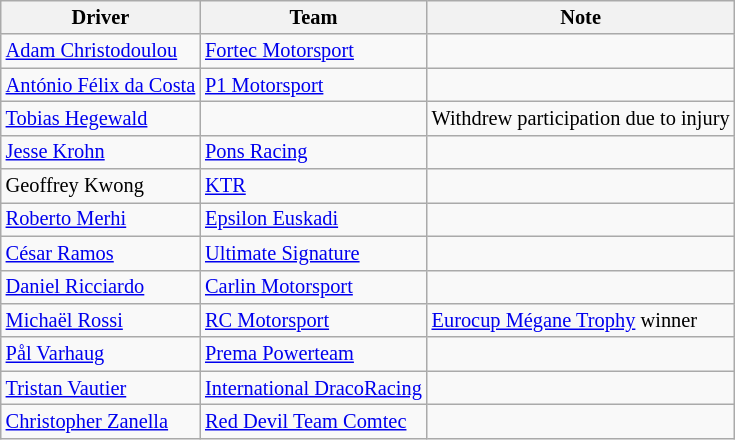<table class="wikitable" style="font-size:85%">
<tr>
<th>Driver</th>
<th>Team</th>
<th>Note</th>
</tr>
<tr>
<td> <a href='#'>Adam Christodoulou</a></td>
<td><a href='#'>Fortec Motorsport</a></td>
<td></td>
</tr>
<tr>
<td> <a href='#'>António Félix da Costa</a></td>
<td><a href='#'>P1 Motorsport</a></td>
<td></td>
</tr>
<tr>
<td> <a href='#'>Tobias Hegewald</a></td>
<td></td>
<td>Withdrew participation due to injury</td>
</tr>
<tr>
<td> <a href='#'>Jesse Krohn</a></td>
<td><a href='#'>Pons Racing</a></td>
<td></td>
</tr>
<tr>
<td> Geoffrey Kwong</td>
<td><a href='#'>KTR</a></td>
<td></td>
</tr>
<tr>
<td> <a href='#'>Roberto Merhi</a></td>
<td><a href='#'>Epsilon Euskadi</a></td>
<td></td>
</tr>
<tr>
<td> <a href='#'>César Ramos</a></td>
<td><a href='#'>Ultimate Signature</a></td>
<td></td>
</tr>
<tr>
<td> <a href='#'>Daniel Ricciardo</a></td>
<td><a href='#'>Carlin Motorsport</a></td>
<td></td>
</tr>
<tr>
<td> <a href='#'>Michaël Rossi</a></td>
<td><a href='#'>RC Motorsport</a></td>
<td><a href='#'>Eurocup Mégane Trophy</a> winner</td>
</tr>
<tr>
<td> <a href='#'>Pål Varhaug</a></td>
<td><a href='#'>Prema Powerteam</a></td>
<td></td>
</tr>
<tr>
<td> <a href='#'>Tristan Vautier</a></td>
<td><a href='#'>International DracoRacing</a></td>
<td></td>
</tr>
<tr>
<td> <a href='#'>Christopher Zanella</a></td>
<td><a href='#'>Red Devil Team Comtec</a></td>
<td></td>
</tr>
</table>
